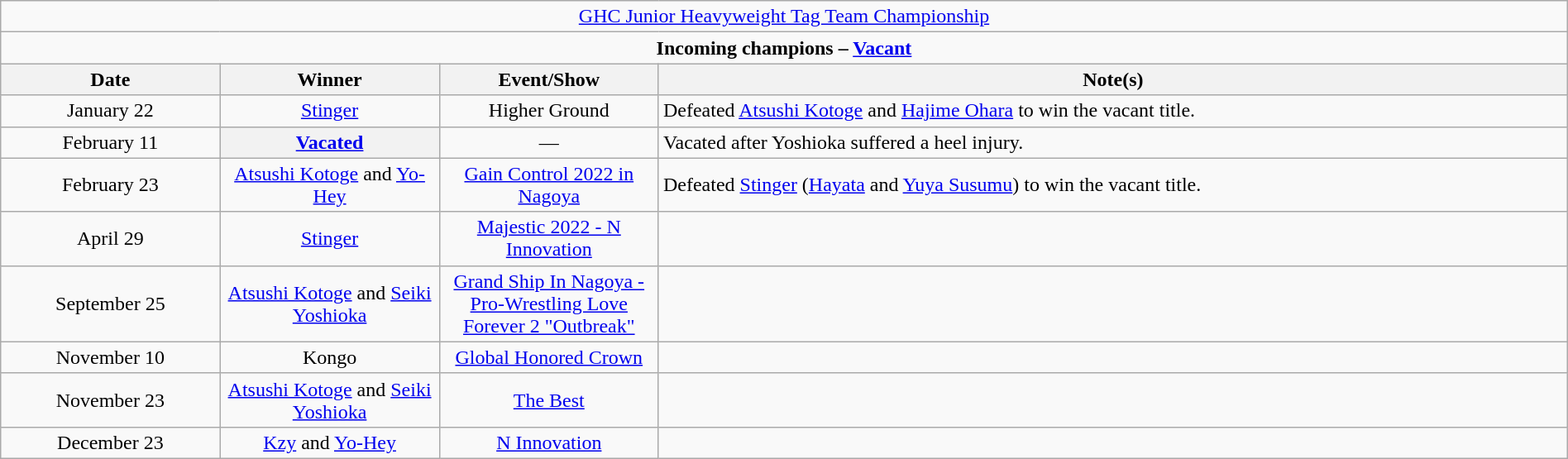<table class="wikitable" style="text-align:center; width:100%;">
<tr>
<td colspan="4" style="text-align: center;"><a href='#'>GHC Junior Heavyweight Tag Team Championship</a></td>
</tr>
<tr>
<td colspan="4" style="text-align: center;"><strong>Incoming champions – <a href='#'>Vacant</a></strong></td>
</tr>
<tr>
<th width=14%>Date</th>
<th width=14%>Winner</th>
<th width=14%>Event/Show</th>
<th width=58%>Note(s)</th>
</tr>
<tr>
<td>January 22</td>
<td><a href='#'>Stinger</a><br></td>
<td>Higher Ground<br></td>
<td align=left>Defeated <a href='#'>Atsushi Kotoge</a> and <a href='#'>Hajime Ohara</a> to win the vacant title.</td>
</tr>
<tr>
<td>February 11</td>
<th><a href='#'>Vacated</a></th>
<td>—</td>
<td align=left>Vacated after Yoshioka suffered a heel injury.</td>
</tr>
<tr>
<td>February 23</td>
<td><a href='#'>Atsushi Kotoge</a> and <a href='#'>Yo-Hey</a></td>
<td><a href='#'>Gain Control 2022 in Nagoya</a></td>
<td align=left>Defeated <a href='#'>Stinger</a> (<a href='#'>Hayata</a> and <a href='#'>Yuya Susumu</a>) to win the vacant title.</td>
</tr>
<tr>
<td>April 29</td>
<td><a href='#'>Stinger</a><br></td>
<td><a href='#'>Majestic 2022 - N Innovation</a></td>
<td></td>
</tr>
<tr>
<td>September 25</td>
<td><a href='#'>Atsushi Kotoge</a> and <a href='#'>Seiki Yoshioka</a></td>
<td><a href='#'>Grand Ship In Nagoya - Pro-Wrestling Love Forever 2 "Outbreak"</a></td>
<td></td>
</tr>
<tr>
<td>November 10</td>
<td>Kongo<br></td>
<td><a href='#'>Global Honored Crown</a></td>
<td></td>
</tr>
<tr>
<td>November 23</td>
<td><a href='#'>Atsushi Kotoge</a> and <a href='#'>Seiki Yoshioka</a></td>
<td><a href='#'>The Best</a></td>
<td></td>
</tr>
<tr>
<td>December 23</td>
<td><a href='#'>Kzy</a> and <a href='#'>Yo-Hey</a></td>
<td><a href='#'>N Innovation</a></td>
<td></td>
</tr>
</table>
